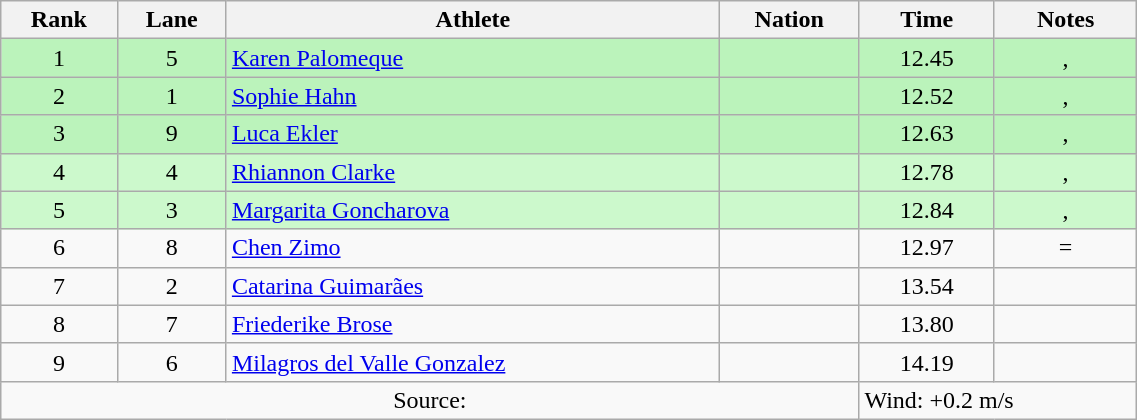<table class="wikitable sortable" style="text-align:center;width: 60%;">
<tr>
<th scope="col">Rank</th>
<th scope="col">Lane</th>
<th scope="col">Athlete</th>
<th scope="col">Nation</th>
<th scope="col">Time</th>
<th scope="col">Notes</th>
</tr>
<tr bgcolor=bbf3bb>
<td>1</td>
<td>5</td>
<td align=left><a href='#'>Karen Palomeque</a></td>
<td align=left></td>
<td>12.45</td>
<td>, </td>
</tr>
<tr bgcolor=bbf3bb>
<td>2</td>
<td>1</td>
<td align=left><a href='#'>Sophie Hahn</a></td>
<td align=left></td>
<td>12.52</td>
<td>, </td>
</tr>
<tr bgcolor=bbf3bb>
<td>3</td>
<td>9</td>
<td align=left><a href='#'>Luca Ekler</a></td>
<td align=left></td>
<td>12.63</td>
<td>, </td>
</tr>
<tr bgcolor=ccf9cc>
<td>4</td>
<td>4</td>
<td align=left><a href='#'>Rhiannon Clarke</a></td>
<td align=left></td>
<td>12.78</td>
<td>, </td>
</tr>
<tr bgcolor=ccf9cc>
<td>5</td>
<td>3</td>
<td align=left><a href='#'>Margarita Goncharova</a></td>
<td align=left></td>
<td>12.84</td>
<td>, </td>
</tr>
<tr>
<td>6</td>
<td>8</td>
<td align=left><a href='#'>Chen Zimo</a></td>
<td align=left></td>
<td>12.97</td>
<td>=</td>
</tr>
<tr>
<td>7</td>
<td>2</td>
<td align=left><a href='#'>Catarina Guimarães</a></td>
<td align=left></td>
<td>13.54</td>
<td></td>
</tr>
<tr>
<td>8</td>
<td>7</td>
<td align=left><a href='#'>Friederike Brose</a></td>
<td align=left></td>
<td>13.80</td>
<td></td>
</tr>
<tr>
<td>9</td>
<td>6</td>
<td align=left><a href='#'>Milagros del Valle Gonzalez</a></td>
<td align=left></td>
<td>14.19</td>
<td></td>
</tr>
<tr class="sortbottom">
<td colspan="4">Source:</td>
<td colspan="2" style="text-align:left;">Wind: +0.2 m/s</td>
</tr>
</table>
